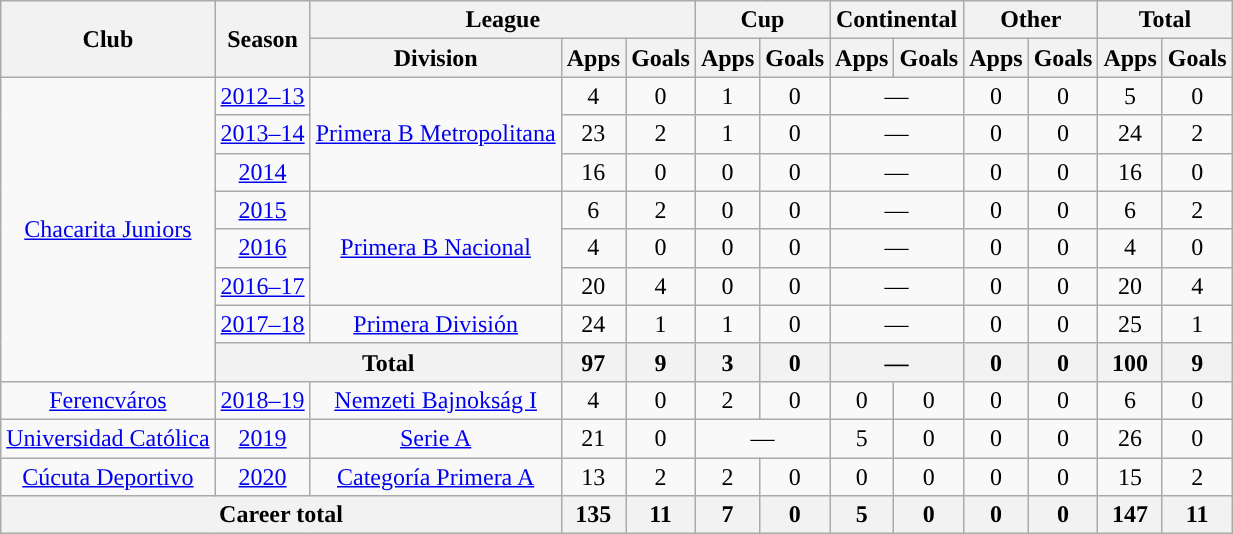<table class="wikitable" style="text-align:center">
<tr>
<th rowspan="2">Club</th>
<th rowspan="2">Season</th>
<th colspan="3">League</th>
<th colspan="2">Cup</th>
<th colspan="2">Continental</th>
<th colspan="2">Other</th>
<th colspan="2">Total</th>
</tr>
<tr>
<th>Division</th>
<th>Apps</th>
<th>Goals</th>
<th>Apps</th>
<th>Goals</th>
<th>Apps</th>
<th>Goals</th>
<th>Apps</th>
<th>Goals</th>
<th>Apps</th>
<th>Goals</th>
</tr>
<tr>
<td rowspan="8"><a href='#'>Chacarita Juniors</a></td>
<td><a href='#'>2012–13</a></td>
<td rowspan="3"><a href='#'>Primera B Metropolitana</a></td>
<td>4</td>
<td>0</td>
<td>1</td>
<td>0</td>
<td colspan="2">—</td>
<td>0</td>
<td>0</td>
<td>5</td>
<td>0</td>
</tr>
<tr>
<td><a href='#'>2013–14</a></td>
<td>23</td>
<td>2</td>
<td>1</td>
<td>0</td>
<td colspan="2">—</td>
<td>0</td>
<td>0</td>
<td>24</td>
<td>2</td>
</tr>
<tr>
<td><a href='#'>2014</a></td>
<td>16</td>
<td>0</td>
<td>0</td>
<td>0</td>
<td colspan="2">—</td>
<td>0</td>
<td>0</td>
<td>16</td>
<td>0</td>
</tr>
<tr>
<td><a href='#'>2015</a></td>
<td rowspan="3"><a href='#'>Primera B Nacional</a></td>
<td>6</td>
<td>2</td>
<td>0</td>
<td>0</td>
<td colspan="2">—</td>
<td>0</td>
<td>0</td>
<td>6</td>
<td>2</td>
</tr>
<tr>
<td><a href='#'>2016</a></td>
<td>4</td>
<td>0</td>
<td>0</td>
<td>0</td>
<td colspan="2">—</td>
<td>0</td>
<td>0</td>
<td>4</td>
<td>0</td>
</tr>
<tr>
<td><a href='#'>2016–17</a></td>
<td>20</td>
<td>4</td>
<td>0</td>
<td>0</td>
<td colspan="2">—</td>
<td>0</td>
<td>0</td>
<td>20</td>
<td>4</td>
</tr>
<tr>
<td><a href='#'>2017–18</a></td>
<td rowspan="1"><a href='#'>Primera División</a></td>
<td>24</td>
<td>1</td>
<td>1</td>
<td>0</td>
<td colspan="2">—</td>
<td>0</td>
<td>0</td>
<td>25</td>
<td>1</td>
</tr>
<tr>
<th colspan="2">Total</th>
<th>97</th>
<th>9</th>
<th>3</th>
<th>0</th>
<th colspan="2">—</th>
<th>0</th>
<th>0</th>
<th>100</th>
<th>9</th>
</tr>
<tr>
<td rowspan="1"><a href='#'>Ferencváros</a></td>
<td><a href='#'>2018–19</a></td>
<td rowspan="1"><a href='#'>Nemzeti Bajnokság I</a></td>
<td>4</td>
<td>0</td>
<td>2</td>
<td>0</td>
<td>0</td>
<td>0</td>
<td>0</td>
<td>0</td>
<td>6</td>
<td>0</td>
</tr>
<tr>
<td rowspan="1"><a href='#'>Universidad Católica</a></td>
<td><a href='#'>2019</a></td>
<td rowspan="1"><a href='#'>Serie A</a></td>
<td>21</td>
<td>0</td>
<td colspan="2">—</td>
<td>5</td>
<td>0</td>
<td>0</td>
<td>0</td>
<td>26</td>
<td>0</td>
</tr>
<tr>
<td rowspan="1"><a href='#'>Cúcuta Deportivo</a></td>
<td><a href='#'>2020</a></td>
<td rowspan="1"><a href='#'>Categoría Primera A</a></td>
<td>13</td>
<td>2</td>
<td>2</td>
<td>0</td>
<td>0</td>
<td>0</td>
<td>0</td>
<td>0</td>
<td>15</td>
<td>2</td>
</tr>
<tr>
<th colspan="3">Career total</th>
<th>135</th>
<th>11</th>
<th>7</th>
<th>0</th>
<th>5</th>
<th>0</th>
<th>0</th>
<th>0</th>
<th>147</th>
<th>11</th>
</tr>
</table>
